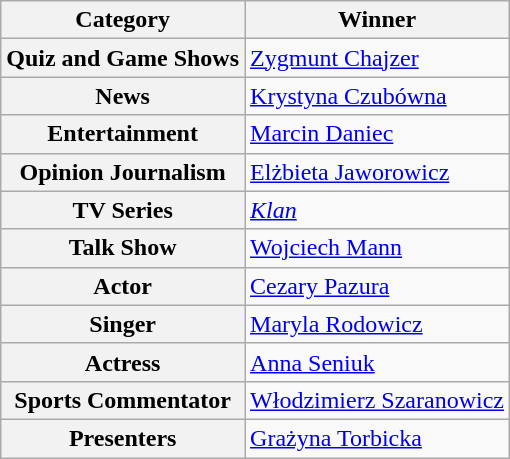<table class="wikitable">
<tr>
<th>Category</th>
<th>Winner</th>
</tr>
<tr>
<th scope="row">Quiz and Game Shows</th>
<td><a href='#'>Zygmunt Chajzer</a></td>
</tr>
<tr>
<th scope="row">News</th>
<td><a href='#'>Krystyna Czubówna</a></td>
</tr>
<tr>
<th scope="row">Entertainment</th>
<td><a href='#'>Marcin Daniec</a></td>
</tr>
<tr>
<th scope="row">Opinion Journalism</th>
<td><a href='#'>Elżbieta Jaworowicz</a></td>
</tr>
<tr>
<th scope="row">TV Series</th>
<td><em><a href='#'>Klan</a></em></td>
</tr>
<tr>
<th scope="row">Talk Show</th>
<td><a href='#'>Wojciech Mann</a></td>
</tr>
<tr>
<th scope="row">Actor</th>
<td><a href='#'>Cezary Pazura</a></td>
</tr>
<tr>
<th scope="row">Singer</th>
<td><a href='#'>Maryla Rodowicz</a></td>
</tr>
<tr>
<th scope="row">Actress</th>
<td><a href='#'>Anna Seniuk</a></td>
</tr>
<tr>
<th scope="row">Sports Commentator</th>
<td><a href='#'>Włodzimierz Szaranowicz</a></td>
</tr>
<tr>
<th scope="row">Presenters</th>
<td><a href='#'>Grażyna Torbicka</a></td>
</tr>
</table>
